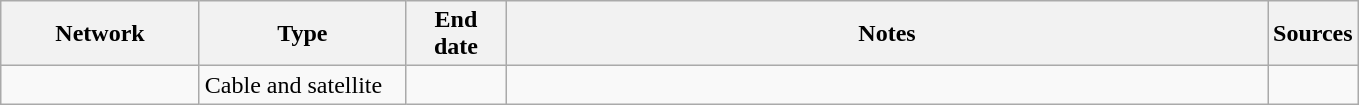<table class="wikitable">
<tr>
<th style="text-align:center; width:125px">Network</th>
<th style="text-align:center; width:130px">Type</th>
<th style="text-align:center; width:60px">End date</th>
<th style="text-align:center; width:500px">Notes</th>
<th style="text-align:center; width:30px">Sources</th>
</tr>
<tr>
<td><a href='#'></a></td>
<td>Cable and satellite</td>
<td></td>
<td></td>
<td></td>
</tr>
</table>
